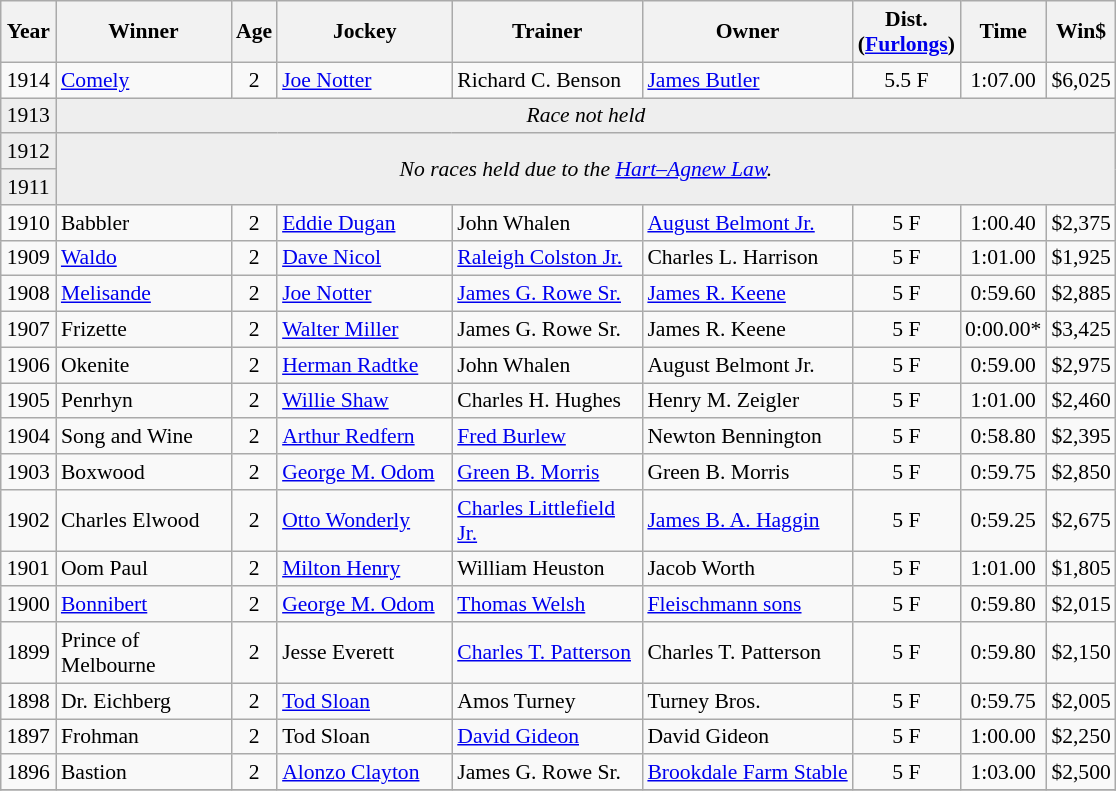<table class="wikitable sortable" style="font-size:90%">
<tr>
<th style="width:30px">Year<br></th>
<th style="width:110px">Winner<br></th>
<th style="width:20px">Age<br></th>
<th style="width:110px">Jockey<br></th>
<th style="width:120px">Trainer<br></th>
<th>Owner<br></th>
<th style="width:25px">Dist.<br> <span>(<a href='#'>Furlongs</a>)</span></th>
<th style="width:25px">Time<br></th>
<th style="width:25px">Win$</th>
</tr>
<tr>
<td align=center>1914</td>
<td><a href='#'>Comely</a></td>
<td align=center>2</td>
<td><a href='#'>Joe Notter</a></td>
<td>Richard C. Benson</td>
<td><a href='#'>James Butler</a></td>
<td align=center>5.5 F</td>
<td align=center>1:07.00</td>
<td align=center>$6,025</td>
</tr>
<tr bgcolor="#eeeeee">
<td align=center>1913</td>
<td align=center  colspan=10><em>Race not held</em></td>
</tr>
<tr style="background:#eee;">
<td align=center>1912</td>
<td rowspan="2" colspan="10" style="text-align:center;"><em>No races held due to the <a href='#'>Hart–Agnew Law</a>.</em></td>
</tr>
<tr style="background:#eee;">
<td align=center>1911</td>
</tr>
<tr>
<td align=center>1910</td>
<td>Babbler</td>
<td align=center>2</td>
<td><a href='#'>Eddie Dugan</a></td>
<td>John Whalen</td>
<td><a href='#'>August Belmont Jr.</a></td>
<td align=center>5 F</td>
<td align=center>1:00.40</td>
<td align=center>$2,375</td>
</tr>
<tr>
<td align=center>1909</td>
<td><a href='#'>Waldo</a></td>
<td align=center>2</td>
<td><a href='#'>Dave Nicol</a></td>
<td><a href='#'>Raleigh Colston Jr.</a></td>
<td>Charles L. Harrison</td>
<td align=center>5 F</td>
<td align=center>1:01.00</td>
<td align=center>$1,925</td>
</tr>
<tr>
<td align=center>1908</td>
<td><a href='#'>Melisande</a></td>
<td align=center>2</td>
<td><a href='#'>Joe Notter</a></td>
<td><a href='#'>James G. Rowe Sr.</a></td>
<td><a href='#'>James R. Keene</a></td>
<td align=center>5 F</td>
<td align=center>0:59.60</td>
<td align=center>$2,885</td>
</tr>
<tr>
<td align=center>1907</td>
<td>Frizette</td>
<td align=center>2</td>
<td><a href='#'>Walter Miller</a></td>
<td>James G. Rowe Sr.</td>
<td>James R. Keene</td>
<td align=center>5 F</td>
<td align=center>0:00.00*</td>
<td align=center>$3,425</td>
</tr>
<tr>
<td align=center>1906</td>
<td>Okenite</td>
<td align=center>2</td>
<td><a href='#'>Herman Radtke</a></td>
<td>John Whalen</td>
<td>August Belmont Jr.</td>
<td align=center>5 F</td>
<td align=center>0:59.00</td>
<td align=center>$2,975</td>
</tr>
<tr>
<td align=center>1905</td>
<td>Penrhyn</td>
<td align=center>2</td>
<td><a href='#'>Willie Shaw</a></td>
<td>Charles H. Hughes</td>
<td>Henry M. Zeigler</td>
<td align=center>5 F</td>
<td align=center>1:01.00</td>
<td align=center>$2,460</td>
</tr>
<tr>
<td align=center>1904</td>
<td>Song and Wine</td>
<td align=center>2</td>
<td><a href='#'>Arthur Redfern</a></td>
<td><a href='#'>Fred Burlew</a></td>
<td>Newton Bennington</td>
<td align=center>5 F</td>
<td align=center>0:58.80</td>
<td align=center>$2,395</td>
</tr>
<tr>
<td align=center>1903</td>
<td>Boxwood</td>
<td align=center>2</td>
<td><a href='#'>George M. Odom</a></td>
<td><a href='#'>Green B. Morris</a></td>
<td>Green B. Morris</td>
<td align=center>5 F</td>
<td align=center>0:59.75</td>
<td align=center>$2,850</td>
</tr>
<tr>
<td align=center>1902</td>
<td>Charles Elwood</td>
<td align=center>2</td>
<td><a href='#'>Otto Wonderly</a></td>
<td><a href='#'>Charles Littlefield Jr.</a></td>
<td><a href='#'>James B. A. Haggin</a></td>
<td align=center>5 F</td>
<td align=center>0:59.25</td>
<td align=center>$2,675</td>
</tr>
<tr>
<td align=center>1901</td>
<td>Oom Paul</td>
<td align=center>2</td>
<td><a href='#'>Milton Henry</a></td>
<td>William Heuston</td>
<td>Jacob Worth</td>
<td align=center>5 F</td>
<td align=center>1:01.00</td>
<td align=center>$1,805</td>
</tr>
<tr>
<td align=center>1900</td>
<td><a href='#'>Bonnibert</a></td>
<td align=center>2</td>
<td><a href='#'>George M. Odom</a></td>
<td><a href='#'>Thomas Welsh</a></td>
<td><a href='#'>Fleischmann sons</a></td>
<td align=center>5 F</td>
<td align=center>0:59.80</td>
<td align=center>$2,015</td>
</tr>
<tr>
<td align=center>1899</td>
<td>Prince of Melbourne</td>
<td align=center>2</td>
<td>Jesse Everett</td>
<td><a href='#'>Charles T. Patterson</a></td>
<td>Charles T. Patterson</td>
<td align=center>5 F</td>
<td align=center>0:59.80</td>
<td align=center>$2,150</td>
</tr>
<tr>
<td align=center>1898</td>
<td>Dr. Eichberg</td>
<td align=center>2</td>
<td><a href='#'>Tod Sloan</a></td>
<td>Amos Turney</td>
<td>Turney Bros.</td>
<td align=center>5 F</td>
<td align=center>0:59.75</td>
<td align=center>$2,005</td>
</tr>
<tr>
<td align=center>1897</td>
<td>Frohman</td>
<td align=center>2</td>
<td>Tod Sloan</td>
<td><a href='#'>David Gideon</a></td>
<td>David Gideon</td>
<td align=center>5 F</td>
<td align=center>1:00.00</td>
<td align=center>$2,250</td>
</tr>
<tr>
<td align=center>1896</td>
<td>Bastion</td>
<td align=center>2</td>
<td><a href='#'>Alonzo Clayton</a></td>
<td>James G. Rowe Sr.</td>
<td><a href='#'>Brookdale Farm Stable</a></td>
<td align=center>5 F</td>
<td align=center>1:03.00</td>
<td align=center>$2,500</td>
</tr>
<tr>
</tr>
</table>
